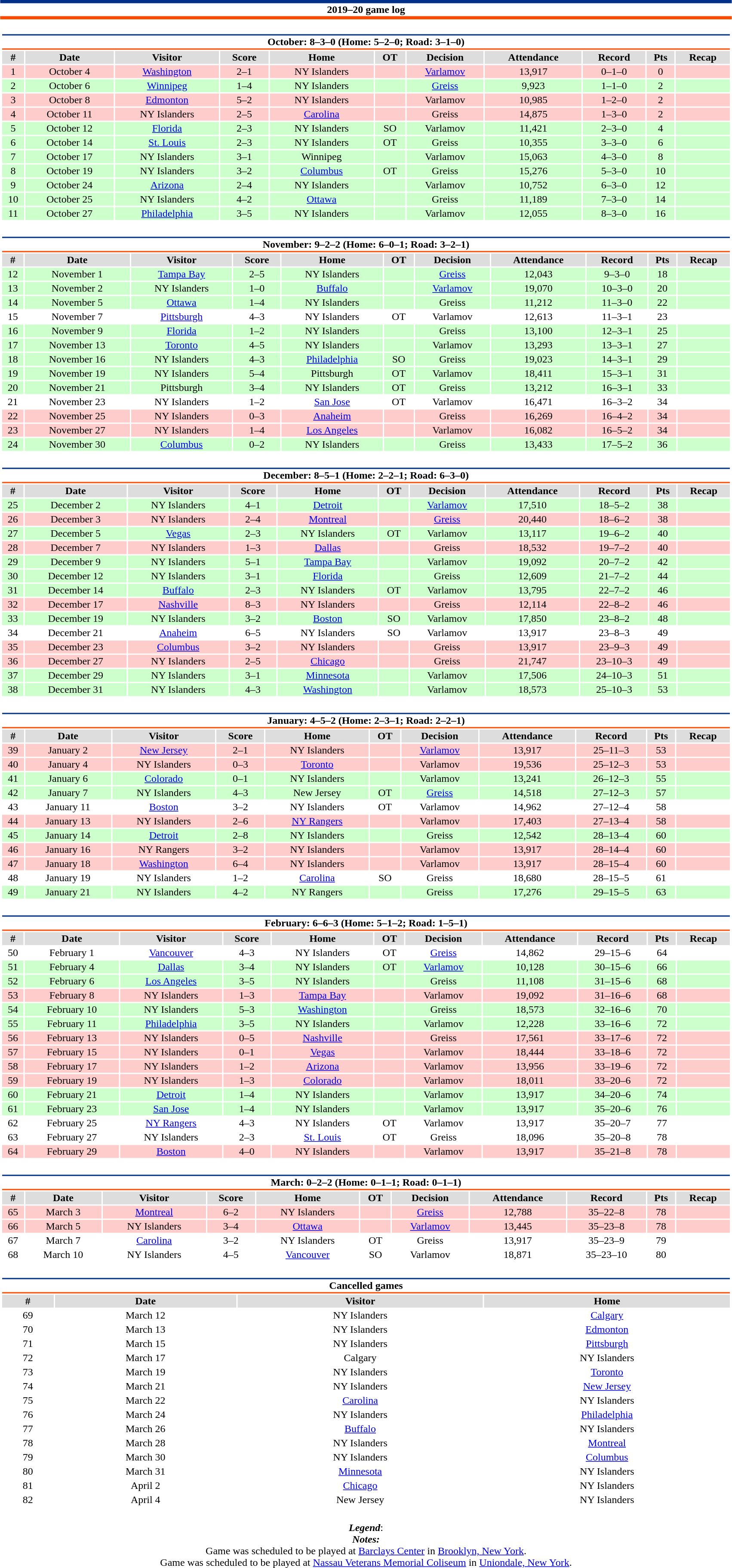<table class="toccolours" style="width:90%; clear:both; margin:1.5em auto; text-align:center;">
<tr>
<th colspan="11" style="background:#FFFFFF; border-top:#003087 5px solid; border-bottom:#FC4C02 5px solid;">2019–20 game log</th>
</tr>
<tr>
<td colspan="11"><br><table class="toccolours collapsible collapsed" style="width:100%;">
<tr>
<th colspan="11" style="background:#FFFFFF; border-top:#003087 2px solid; border-bottom:#FC4C02 2px solid;">October: 8–3–0 (Home: 5–2–0; Road: 3–1–0)</th>
</tr>
<tr style="background:#ddd;">
<th>#</th>
<th>Date</th>
<th>Visitor</th>
<th>Score</th>
<th>Home</th>
<th>OT</th>
<th>Decision</th>
<th>Attendance</th>
<th>Record</th>
<th>Pts</th>
<th>Recap</th>
</tr>
<tr style="background:#fcc;">
<td>1</td>
<td>October 4</td>
<td><a href='#'>Washington</a></td>
<td>2–1</td>
<td>NY Islanders</td>
<td></td>
<td><a href='#'>Varlamov</a></td>
<td>13,917</td>
<td>0–1–0</td>
<td>0</td>
<td></td>
</tr>
<tr style="background:#cfc;">
<td>2</td>
<td>October 6</td>
<td><a href='#'>Winnipeg</a></td>
<td>1–4</td>
<td>NY Islanders</td>
<td></td>
<td><a href='#'>Greiss</a></td>
<td>9,923</td>
<td>1–1–0</td>
<td>2</td>
<td></td>
</tr>
<tr style="background:#fcc;">
<td>3</td>
<td>October 8</td>
<td><a href='#'>Edmonton</a></td>
<td>5–2</td>
<td>NY Islanders</td>
<td></td>
<td>Varlamov</td>
<td>10,985</td>
<td>1–2–0</td>
<td>2</td>
<td></td>
</tr>
<tr style="background:#fcc;">
<td>4</td>
<td>October 11</td>
<td>NY Islanders</td>
<td>2–5</td>
<td><a href='#'>Carolina</a></td>
<td></td>
<td>Greiss</td>
<td>14,875</td>
<td>1–3–0</td>
<td>2</td>
<td></td>
</tr>
<tr style="background:#cfc;">
<td>5</td>
<td>October 12</td>
<td><a href='#'>Florida</a></td>
<td>2–3</td>
<td>NY Islanders</td>
<td>SO</td>
<td>Varlamov</td>
<td>11,421</td>
<td>2–3–0</td>
<td>4</td>
<td></td>
</tr>
<tr style="background:#cfc;">
<td>6</td>
<td>October 14</td>
<td><a href='#'>St. Louis</a></td>
<td>2–3</td>
<td>NY Islanders</td>
<td>OT</td>
<td>Greiss</td>
<td>10,355</td>
<td>3–3–0</td>
<td>6</td>
<td></td>
</tr>
<tr style="background:#cfc;">
<td>7</td>
<td>October 17</td>
<td>NY Islanders</td>
<td>3–1</td>
<td>Winnipeg</td>
<td></td>
<td>Varlamov</td>
<td>15,063</td>
<td>4–3–0</td>
<td>8</td>
<td></td>
</tr>
<tr style="background:#cfc;">
<td>8</td>
<td>October 19</td>
<td>NY Islanders</td>
<td>3–2</td>
<td><a href='#'>Columbus</a></td>
<td>OT</td>
<td>Greiss</td>
<td>15,276</td>
<td>5–3–0</td>
<td>10</td>
<td></td>
</tr>
<tr style="background:#cfc;">
<td>9</td>
<td>October 24</td>
<td><a href='#'>Arizona</a></td>
<td>2–4</td>
<td>NY Islanders</td>
<td></td>
<td>Varlamov</td>
<td>10,752</td>
<td>6–3–0</td>
<td>12</td>
<td></td>
</tr>
<tr style="background:#cfc;">
<td>10</td>
<td>October 25</td>
<td>NY Islanders</td>
<td>4–2</td>
<td><a href='#'>Ottawa</a></td>
<td></td>
<td>Greiss</td>
<td>11,189</td>
<td>7–3–0</td>
<td>14</td>
<td></td>
</tr>
<tr style="background:#cfc;">
<td>11</td>
<td>October 27</td>
<td><a href='#'>Philadelphia</a></td>
<td>3–5</td>
<td>NY Islanders</td>
<td></td>
<td>Varlamov</td>
<td>12,055</td>
<td>8–3–0</td>
<td>16</td>
<td></td>
</tr>
</table>
</td>
</tr>
<tr>
<td colspan="11"><br><table class="toccolours collapsible collapsed" style="width:100%;">
<tr>
<th colspan="11" style="background:#FFFFFF; border-top:#003087 2px solid; border-bottom:#FC4C02 2px solid;">November: 9–2–2 (Home: 6–0–1; Road: 3–2–1)</th>
</tr>
<tr style="background:#ddd;">
<th>#</th>
<th>Date</th>
<th>Visitor</th>
<th>Score</th>
<th>Home</th>
<th>OT</th>
<th>Decision</th>
<th>Attendance</th>
<th>Record</th>
<th>Pts</th>
<th>Recap</th>
</tr>
<tr style="background:#cfc;">
<td>12</td>
<td>November 1</td>
<td><a href='#'>Tampa Bay</a></td>
<td>2–5</td>
<td>NY Islanders</td>
<td></td>
<td><a href='#'>Greiss</a></td>
<td>12,043</td>
<td>9–3–0</td>
<td>18</td>
<td></td>
</tr>
<tr style="background:#cfc;">
<td>13</td>
<td>November 2</td>
<td>NY Islanders</td>
<td>1–0</td>
<td><a href='#'>Buffalo</a></td>
<td></td>
<td><a href='#'>Varlamov</a></td>
<td>19,070</td>
<td>10–3–0</td>
<td>20</td>
<td></td>
</tr>
<tr style="background:#cfc;">
<td>14</td>
<td>November 5</td>
<td><a href='#'>Ottawa</a></td>
<td>1–4</td>
<td>NY Islanders</td>
<td></td>
<td>Greiss</td>
<td>11,212</td>
<td>11–3–0</td>
<td>22</td>
<td></td>
</tr>
<tr style="background:#fff;">
<td>15</td>
<td>November 7</td>
<td><a href='#'>Pittsburgh</a></td>
<td>4–3</td>
<td>NY Islanders</td>
<td>OT</td>
<td>Varlamov</td>
<td>12,613</td>
<td>11–3–1</td>
<td>23</td>
<td></td>
</tr>
<tr style="background:#cfc;">
<td>16</td>
<td>November 9</td>
<td><a href='#'>Florida</a></td>
<td>1–2</td>
<td>NY Islanders</td>
<td></td>
<td>Greiss</td>
<td>13,100</td>
<td>12–3–1</td>
<td>25</td>
<td></td>
</tr>
<tr style="background:#cfc;">
<td>17</td>
<td>November 13</td>
<td><a href='#'>Toronto</a></td>
<td>4–5</td>
<td>NY Islanders</td>
<td></td>
<td>Varlamov</td>
<td>13,293</td>
<td>13–3–1</td>
<td>27</td>
<td></td>
</tr>
<tr style="background:#cfc;">
<td>18</td>
<td>November 16</td>
<td>NY Islanders</td>
<td>4–3</td>
<td><a href='#'>Philadelphia</a></td>
<td>SO</td>
<td>Greiss</td>
<td>19,023</td>
<td>14–3–1</td>
<td>29</td>
<td></td>
</tr>
<tr style="background:#cfc;">
<td>19</td>
<td>November 19</td>
<td>NY Islanders</td>
<td>5–4</td>
<td>Pittsburgh</td>
<td>OT</td>
<td>Varlamov</td>
<td>18,411</td>
<td>15–3–1</td>
<td>31</td>
<td></td>
</tr>
<tr style="background:#cfc;">
<td>20</td>
<td>November 21</td>
<td>Pittsburgh</td>
<td>3–4</td>
<td>NY Islanders</td>
<td>OT</td>
<td>Greiss</td>
<td>13,212</td>
<td>16–3–1</td>
<td>33</td>
<td></td>
</tr>
<tr style="background:#fff;">
<td>21</td>
<td>November 23</td>
<td>NY Islanders</td>
<td>1–2</td>
<td><a href='#'>San Jose</a></td>
<td>OT</td>
<td>Varlamov</td>
<td>16,471</td>
<td>16–3–2</td>
<td>34</td>
<td></td>
</tr>
<tr style="background:#fcc;">
<td>22</td>
<td>November 25</td>
<td>NY Islanders</td>
<td>0–3</td>
<td><a href='#'>Anaheim</a></td>
<td></td>
<td>Greiss</td>
<td>16,269</td>
<td>16–4–2</td>
<td>34</td>
<td></td>
</tr>
<tr style="background:#fcc;">
<td>23</td>
<td>November 27</td>
<td>NY Islanders</td>
<td>1–4</td>
<td><a href='#'>Los Angeles</a></td>
<td></td>
<td>Varlamov</td>
<td>16,082</td>
<td>16–5–2</td>
<td>34</td>
<td></td>
</tr>
<tr style="background:#cfc;">
<td>24</td>
<td>November 30</td>
<td><a href='#'>Columbus</a></td>
<td>0–2</td>
<td>NY Islanders</td>
<td></td>
<td>Greiss</td>
<td>13,433</td>
<td>17–5–2</td>
<td>36</td>
<td></td>
</tr>
</table>
</td>
</tr>
<tr>
<td colspan="11"><br><table class="toccolours collapsible collapsed" style="width:100%;">
<tr>
<th colspan="11" style="background:#FFFFFF; border-top:#003087 2px solid; border-bottom:#FC4C02 2px solid;">December: 8–5–1 (Home: 2–2–1; Road: 6–3–0)</th>
</tr>
<tr style="background:#ddd;">
<th>#</th>
<th>Date</th>
<th>Visitor</th>
<th>Score</th>
<th>Home</th>
<th>OT</th>
<th>Decision</th>
<th>Attendance</th>
<th>Record</th>
<th>Pts</th>
<th>Recap</th>
</tr>
<tr style="background:#cfc;">
<td>25</td>
<td>December 2</td>
<td>NY Islanders</td>
<td>4–1</td>
<td><a href='#'>Detroit</a></td>
<td></td>
<td><a href='#'>Varlamov</a></td>
<td>17,510</td>
<td>18–5–2</td>
<td>38</td>
<td></td>
</tr>
<tr style="background:#fcc;">
<td>26</td>
<td>December 3</td>
<td>NY Islanders</td>
<td>2–4</td>
<td><a href='#'>Montreal</a></td>
<td></td>
<td><a href='#'>Greiss</a></td>
<td>20,440</td>
<td>18–6–2</td>
<td>38</td>
<td></td>
</tr>
<tr style="background:#cfc;">
<td>27</td>
<td>December 5</td>
<td><a href='#'>Vegas</a></td>
<td>2–3</td>
<td>NY Islanders</td>
<td>OT</td>
<td>Varlamov</td>
<td>13,117</td>
<td>19–6–2</td>
<td>40</td>
<td></td>
</tr>
<tr style="background:#fcc;">
<td>28</td>
<td>December 7</td>
<td>NY Islanders</td>
<td>1–3</td>
<td><a href='#'>Dallas</a></td>
<td></td>
<td>Greiss</td>
<td>18,532</td>
<td>19–7–2</td>
<td>40</td>
<td></td>
</tr>
<tr style="background:#cfc;">
<td>29</td>
<td>December 9</td>
<td>NY Islanders</td>
<td>5–1</td>
<td><a href='#'>Tampa Bay</a></td>
<td></td>
<td>Varlamov</td>
<td>19,092</td>
<td>20–7–2</td>
<td>42</td>
<td></td>
</tr>
<tr style="background:#cfc;">
<td>30</td>
<td>December 12</td>
<td>NY Islanders</td>
<td>3–1</td>
<td><a href='#'>Florida</a></td>
<td></td>
<td>Greiss</td>
<td>12,609</td>
<td>21–7–2</td>
<td>44</td>
<td></td>
</tr>
<tr style="background:#cfc;">
<td>31</td>
<td>December 14</td>
<td><a href='#'>Buffalo</a></td>
<td>2–3</td>
<td>NY Islanders</td>
<td>OT</td>
<td>Varlamov</td>
<td>13,795</td>
<td>22–7–2</td>
<td>46</td>
<td></td>
</tr>
<tr style="background:#fcc;">
<td>32</td>
<td>December 17</td>
<td><a href='#'>Nashville</a></td>
<td>8–3</td>
<td>NY Islanders</td>
<td></td>
<td>Greiss</td>
<td>12,114</td>
<td>22–8–2</td>
<td>46</td>
<td></td>
</tr>
<tr style="background:#cfc;">
<td>33</td>
<td>December 19</td>
<td>NY Islanders</td>
<td>3–2</td>
<td><a href='#'>Boston</a></td>
<td>SO</td>
<td>Varlamov</td>
<td>17,850</td>
<td>23–8–2</td>
<td>48</td>
<td></td>
</tr>
<tr style="background:#fff;">
<td>34</td>
<td>December 21</td>
<td><a href='#'>Anaheim</a></td>
<td>6–5</td>
<td>NY Islanders</td>
<td>SO</td>
<td>Varlamov</td>
<td>13,917</td>
<td>23–8–3</td>
<td>49</td>
<td></td>
</tr>
<tr style="background:#fcc;">
<td>35</td>
<td>December 23</td>
<td><a href='#'>Columbus</a></td>
<td>3–2</td>
<td>NY Islanders</td>
<td></td>
<td>Greiss</td>
<td>13,917</td>
<td>23–9–3</td>
<td>49</td>
<td></td>
</tr>
<tr style="background:#fcc;">
<td>36</td>
<td>December 27</td>
<td>NY Islanders</td>
<td>2–5</td>
<td><a href='#'>Chicago</a></td>
<td></td>
<td>Greiss</td>
<td>21,747</td>
<td>23–10–3</td>
<td>49</td>
<td></td>
</tr>
<tr style="background:#cfc;">
<td>37</td>
<td>December 29</td>
<td>NY Islanders</td>
<td>3–1</td>
<td><a href='#'>Minnesota</a></td>
<td></td>
<td>Varlamov</td>
<td>17,506</td>
<td>24–10–3</td>
<td>51</td>
<td></td>
</tr>
<tr style="background:#cfc;">
<td>38</td>
<td>December 31</td>
<td>NY Islanders</td>
<td>4–3</td>
<td><a href='#'>Washington</a></td>
<td></td>
<td>Varlamov</td>
<td>18,573</td>
<td>25–10–3</td>
<td>53</td>
<td></td>
</tr>
</table>
</td>
</tr>
<tr>
<td colspan="11"><br><table class="toccolours collapsible collapsed" style="width:100%;">
<tr>
<th colspan="11" style="background:#FFFFFF; border-top:#003087 2px solid; border-bottom:#FC4C02 2px solid;">January: 4–5–2 (Home: 2–3–1; Road: 2–2–1)</th>
</tr>
<tr style="background:#ddd;">
<th>#</th>
<th>Date</th>
<th>Visitor</th>
<th>Score</th>
<th>Home</th>
<th>OT</th>
<th>Decision</th>
<th>Attendance</th>
<th>Record</th>
<th>Pts</th>
<th>Recap</th>
</tr>
<tr style="background:#fcc;">
<td>39</td>
<td>January 2</td>
<td><a href='#'>New Jersey</a></td>
<td>2–1</td>
<td>NY Islanders</td>
<td></td>
<td><a href='#'>Varlamov</a></td>
<td>13,917</td>
<td>25–11–3</td>
<td>53</td>
<td></td>
</tr>
<tr style="background:#fcc;">
<td>40</td>
<td>January 4</td>
<td>NY Islanders</td>
<td>0–3</td>
<td><a href='#'>Toronto</a></td>
<td></td>
<td>Varlamov</td>
<td>19,536</td>
<td>25–12–3</td>
<td>53</td>
<td></td>
</tr>
<tr style="background:#cfc;">
<td>41</td>
<td>January 6</td>
<td><a href='#'>Colorado</a></td>
<td>0–1</td>
<td>NY Islanders</td>
<td></td>
<td>Varlamov</td>
<td>13,241</td>
<td>26–12–3</td>
<td>55</td>
<td></td>
</tr>
<tr style="background:#cfc;">
<td>42</td>
<td>January 7</td>
<td>NY Islanders</td>
<td>4–3</td>
<td>New Jersey</td>
<td>OT</td>
<td><a href='#'>Greiss</a></td>
<td>14,518</td>
<td>27–12–3</td>
<td>57</td>
<td></td>
</tr>
<tr style="background:#fff;">
<td>43</td>
<td>January 11</td>
<td><a href='#'>Boston</a></td>
<td>3–2</td>
<td>NY Islanders</td>
<td>OT</td>
<td>Varlamov</td>
<td>14,962</td>
<td>27–12–4</td>
<td>58</td>
<td></td>
</tr>
<tr style="background:#fcc;">
<td>44</td>
<td>January 13</td>
<td>NY Islanders</td>
<td>2–6</td>
<td><a href='#'>NY Rangers</a></td>
<td></td>
<td>Varlamov</td>
<td>17,403</td>
<td>27–13–4</td>
<td>58</td>
<td></td>
</tr>
<tr style="background:#cfc;">
<td>45</td>
<td>January 14</td>
<td><a href='#'>Detroit</a></td>
<td>2–8</td>
<td>NY Islanders</td>
<td></td>
<td>Greiss</td>
<td>12,542</td>
<td>28–13–4</td>
<td>60</td>
<td></td>
</tr>
<tr style="background:#fcc;">
<td>46</td>
<td>January 16</td>
<td>NY Rangers</td>
<td>3–2</td>
<td>NY Islanders</td>
<td></td>
<td>Varlamov</td>
<td>13,917</td>
<td>28–14–4</td>
<td>60</td>
<td></td>
</tr>
<tr style="background:#fcc;">
<td>47</td>
<td>January 18</td>
<td><a href='#'>Washington</a></td>
<td>6–4</td>
<td>NY Islanders</td>
<td></td>
<td>Varlamov</td>
<td>13,917</td>
<td>28–15–4</td>
<td>60</td>
<td></td>
</tr>
<tr style="background:#fff;">
<td>48</td>
<td>January 19</td>
<td>NY Islanders</td>
<td>1–2</td>
<td><a href='#'>Carolina</a></td>
<td>SO</td>
<td>Greiss</td>
<td>18,680</td>
<td>28–15–5</td>
<td>61</td>
<td></td>
</tr>
<tr style="background:#cfc;">
<td>49</td>
<td>January 21</td>
<td>NY Islanders</td>
<td>4–2</td>
<td>NY Rangers</td>
<td></td>
<td>Greiss</td>
<td>17,276</td>
<td>29–15–5</td>
<td>63</td>
<td></td>
</tr>
</table>
</td>
</tr>
<tr>
<td colspan="11"><br><table class="toccolours collapsible collapsed" style="width:100%;">
<tr>
<th colspan="11" style="background:#FFFFFF; border-top:#003087 2px solid; border-bottom:#FC4C02 2px solid;">February: 6–6–3 (Home: 5–1–2; Road: 1–5–1)</th>
</tr>
<tr style="background:#ddd;">
<th>#</th>
<th>Date</th>
<th>Visitor</th>
<th>Score</th>
<th>Home</th>
<th>OT</th>
<th>Decision</th>
<th>Attendance</th>
<th>Record</th>
<th>Pts</th>
<th>Recap</th>
</tr>
<tr style="background:#fff;">
<td>50</td>
<td>February 1</td>
<td><a href='#'>Vancouver</a></td>
<td>4–3</td>
<td>NY Islanders</td>
<td>OT</td>
<td><a href='#'>Greiss</a></td>
<td>14,862</td>
<td>29–15–6</td>
<td>64</td>
<td></td>
</tr>
<tr style="background:#cfc;">
<td>51</td>
<td>February 4</td>
<td><a href='#'>Dallas</a></td>
<td>3–4</td>
<td>NY Islanders</td>
<td>OT</td>
<td><a href='#'>Varlamov</a></td>
<td>10,128</td>
<td>30–15–6</td>
<td>66</td>
<td></td>
</tr>
<tr style="background:#cfc;">
<td>52</td>
<td>February 6</td>
<td><a href='#'>Los Angeles</a></td>
<td>3–5</td>
<td>NY Islanders</td>
<td></td>
<td>Greiss</td>
<td>11,108</td>
<td>31–15–6</td>
<td>68</td>
<td></td>
</tr>
<tr style="background:#fcc;">
<td>53</td>
<td>February 8</td>
<td>NY Islanders</td>
<td>1–3</td>
<td><a href='#'>Tampa Bay</a></td>
<td></td>
<td>Varlamov</td>
<td>19,092</td>
<td>31–16–6</td>
<td>68</td>
<td></td>
</tr>
<tr style="background:#cfc;">
<td>54</td>
<td>February 10</td>
<td>NY Islanders</td>
<td>5–3</td>
<td><a href='#'>Washington</a></td>
<td></td>
<td>Greiss</td>
<td>18,573</td>
<td>32–16–6</td>
<td>70</td>
<td></td>
</tr>
<tr style="background:#cfc;">
<td>55</td>
<td>February 11</td>
<td><a href='#'>Philadelphia</a></td>
<td>3–5</td>
<td>NY Islanders</td>
<td></td>
<td>Varlamov</td>
<td>12,228</td>
<td>33–16–6</td>
<td>72</td>
<td></td>
</tr>
<tr style="background:#fcc;">
<td>56</td>
<td>February 13</td>
<td>NY Islanders</td>
<td>0–5</td>
<td><a href='#'>Nashville</a></td>
<td></td>
<td>Greiss</td>
<td>17,561</td>
<td>33–17–6</td>
<td>72</td>
<td></td>
</tr>
<tr style="background:#fcc;">
<td>57</td>
<td>February 15</td>
<td>NY Islanders</td>
<td>0–1</td>
<td><a href='#'>Vegas</a></td>
<td></td>
<td>Varlamov</td>
<td>18,444</td>
<td>33–18–6</td>
<td>72</td>
<td></td>
</tr>
<tr style="background:#fcc;">
<td>58</td>
<td>February 17</td>
<td>NY Islanders</td>
<td>1–2</td>
<td><a href='#'>Arizona</a></td>
<td></td>
<td>Varlamov</td>
<td>13,956</td>
<td>33–19–6</td>
<td>72</td>
<td></td>
</tr>
<tr style="background:#fcc;">
<td>59</td>
<td>February 19</td>
<td>NY Islanders</td>
<td>1–3</td>
<td><a href='#'>Colorado</a></td>
<td></td>
<td>Varlamov</td>
<td>18,011</td>
<td>33–20–6</td>
<td>72</td>
<td></td>
</tr>
<tr style="background:#cfc;">
<td>60</td>
<td>February 21</td>
<td><a href='#'>Detroit</a></td>
<td>1–4</td>
<td>NY Islanders</td>
<td></td>
<td>Varlamov</td>
<td>13,917</td>
<td>34–20–6</td>
<td>74</td>
<td></td>
</tr>
<tr style="background:#cfc;">
<td>61</td>
<td>February 23</td>
<td><a href='#'>San Jose</a></td>
<td>1–4</td>
<td>NY Islanders</td>
<td></td>
<td>Varlamov</td>
<td>13,917</td>
<td>35–20–6</td>
<td>76</td>
<td></td>
</tr>
<tr style="background:#fff;">
<td>62</td>
<td>February 25</td>
<td><a href='#'>NY Rangers</a></td>
<td>4–3</td>
<td>NY Islanders</td>
<td>OT</td>
<td>Varlamov</td>
<td>13,917</td>
<td>35–20–7</td>
<td>77</td>
<td></td>
</tr>
<tr style="background:#fff;">
<td>63</td>
<td>February 27</td>
<td>NY Islanders</td>
<td>2–3</td>
<td><a href='#'>St. Louis</a></td>
<td>OT</td>
<td>Greiss</td>
<td>18,096</td>
<td>35–20–8</td>
<td>78</td>
<td></td>
</tr>
<tr style="background:#fcc;">
<td>64</td>
<td>February 29</td>
<td><a href='#'>Boston</a></td>
<td>4–0</td>
<td>NY Islanders</td>
<td></td>
<td>Varlamov</td>
<td>13,917</td>
<td>35–21–8</td>
<td>78</td>
<td></td>
</tr>
</table>
</td>
</tr>
<tr>
<td colspan="11"><br><table class="toccolours collapsible collapsed" style="width:100%;">
<tr>
<th colspan="11" style="background:#FFFFFF; border-top:#003087 2px solid; border-bottom:#FC4C02 2px solid;">March: 0–2–2 (Home: 0–1–1; Road: 0–1–1)</th>
</tr>
<tr style="background:#ddd;">
<th>#</th>
<th>Date</th>
<th>Visitor</th>
<th>Score</th>
<th>Home</th>
<th>OT</th>
<th>Decision</th>
<th>Attendance</th>
<th>Record</th>
<th>Pts</th>
<th>Recap</th>
</tr>
<tr style="background:#fcc;">
<td>65</td>
<td>March 3</td>
<td><a href='#'>Montreal</a></td>
<td>6–2</td>
<td>NY Islanders</td>
<td></td>
<td><a href='#'>Greiss</a></td>
<td>12,788</td>
<td>35–22–8</td>
<td>78</td>
<td></td>
</tr>
<tr style="background:#fcc;">
<td>66</td>
<td>March 5</td>
<td>NY Islanders</td>
<td>3–4</td>
<td><a href='#'>Ottawa</a></td>
<td></td>
<td><a href='#'>Varlamov</a></td>
<td>13,445</td>
<td>35–23–8</td>
<td>78</td>
<td></td>
</tr>
<tr style="background:#fff;">
<td>67</td>
<td>March 7</td>
<td><a href='#'>Carolina</a></td>
<td>3–2</td>
<td>NY Islanders</td>
<td>OT</td>
<td>Greiss</td>
<td>13,917</td>
<td>35–23–9</td>
<td>79</td>
<td></td>
</tr>
<tr style="background:#fff;">
<td>68</td>
<td>March 10</td>
<td>NY Islanders</td>
<td>4–5</td>
<td><a href='#'>Vancouver</a></td>
<td>SO</td>
<td>Varlamov</td>
<td>18,871</td>
<td>35–23–10</td>
<td>80</td>
<td></td>
</tr>
</table>
</td>
</tr>
<tr>
<td colspan="4"><br><table class="toccolours collapsible collapsed" style="width:100%;">
<tr>
<th colspan="4" style="background:#FFFFFF; border-top:#003087 2px solid; border-bottom:#FC4C02 2px solid;">Cancelled games</th>
</tr>
<tr style="background:#ddd;">
<th>#</th>
<th>Date</th>
<th>Visitor</th>
<th>Home</th>
</tr>
<tr style="background:#;">
<td>69</td>
<td>March 12</td>
<td>NY Islanders</td>
<td><a href='#'>Calgary</a></td>
</tr>
<tr style="background:#;">
<td>70</td>
<td>March 13</td>
<td>NY Islanders</td>
<td><a href='#'>Edmonton</a></td>
</tr>
<tr style="background:#;">
<td>71</td>
<td>March 15</td>
<td>NY Islanders</td>
<td><a href='#'>Pittsburgh</a></td>
</tr>
<tr style="background:#;">
<td>72</td>
<td>March 17</td>
<td>Calgary</td>
<td>NY Islanders</td>
</tr>
<tr style="background:#;">
<td>73</td>
<td>March 19</td>
<td>NY Islanders</td>
<td><a href='#'>Toronto</a></td>
</tr>
<tr style="background:#;">
<td>74</td>
<td>March 21</td>
<td>NY Islanders</td>
<td><a href='#'>New Jersey</a></td>
</tr>
<tr style="background:#;">
<td>75</td>
<td>March 22</td>
<td><a href='#'>Carolina</a></td>
<td>NY Islanders</td>
</tr>
<tr style="background:#;">
<td>76</td>
<td>March 24</td>
<td>NY Islanders</td>
<td><a href='#'>Philadelphia</a></td>
</tr>
<tr style="background:#;">
<td>77</td>
<td>March 26</td>
<td><a href='#'>Buffalo</a></td>
<td>NY Islanders</td>
</tr>
<tr style="background:#;">
<td>78</td>
<td>March 28</td>
<td>NY Islanders</td>
<td><a href='#'>Montreal</a></td>
</tr>
<tr style="background:#;">
<td>79</td>
<td>March 30</td>
<td>NY Islanders</td>
<td><a href='#'>Columbus</a></td>
</tr>
<tr style="background:#;">
<td>80</td>
<td>March 31</td>
<td><a href='#'>Minnesota</a></td>
<td>NY Islanders</td>
</tr>
<tr style="background:#;">
<td>81</td>
<td>April 2</td>
<td><a href='#'>Chicago</a></td>
<td>NY Islanders</td>
</tr>
<tr style="background:#;">
<td>82</td>
<td>April 4</td>
<td>New Jersey</td>
<td>NY Islanders</td>
</tr>
</table>
</td>
</tr>
<tr>
<td colspan="11" style="text-align:center;"><br><strong><em>Legend</em></strong>:


<br>
<strong><em>Notes:</em></strong><br>
 Game was scheduled to be played at <a href='#'>Barclays Center</a> in <a href='#'>Brooklyn, New York</a>.<br>
 Game was scheduled to be played at <a href='#'>Nassau Veterans Memorial Coliseum</a> in <a href='#'>Uniondale, New York</a>.</td>
</tr>
</table>
